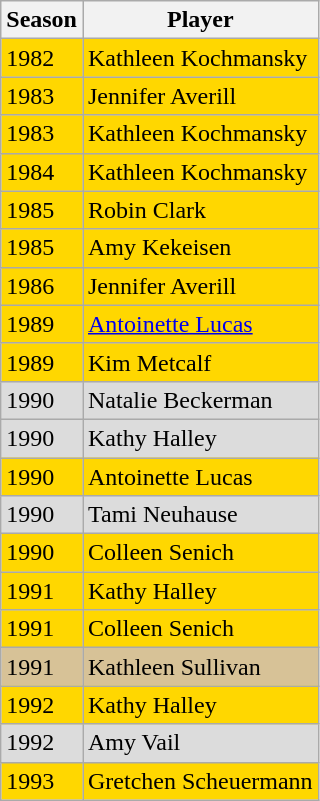<table class="wikitable">
<tr>
<th width=>Season</th>
<th width=>Player</th>
</tr>
<tr align="left"  style="background: #FFD700;">
<td>1982</td>
<td>Kathleen Kochmansky</td>
</tr>
<tr align="left"  style="background: #FFD700;">
<td>1983</td>
<td>Jennifer Averill</td>
</tr>
<tr align="left"  style="background: #FFD700;">
<td>1983</td>
<td>Kathleen Kochmansky</td>
</tr>
<tr align="left"  style="background: #FFD700;">
<td>1984</td>
<td>Kathleen Kochmansky</td>
</tr>
<tr align="left"  style="background: #FFD700;">
<td>1985</td>
<td>Robin Clark</td>
</tr>
<tr align="left"  style="background: #FFD700;">
<td>1985</td>
<td>Amy Kekeisen</td>
</tr>
<tr align="left"  style="background: #FFD700;">
<td>1986</td>
<td>Jennifer Averill</td>
</tr>
<tr align="left"  style="background: #FFD700;">
<td>1989</td>
<td><a href='#'>Antoinette Lucas</a></td>
</tr>
<tr align="left"  style="background: #FFD700;">
<td>1989</td>
<td>Kim Metcalf</td>
</tr>
<tr align="left"  style="background: #dcdcdc;">
<td>1990</td>
<td>Natalie Beckerman</td>
</tr>
<tr align="left"  style="background: #dcdcdc;">
<td>1990</td>
<td>Kathy Halley</td>
</tr>
<tr align="left"  style="background: #FFD700;">
<td>1990</td>
<td>Antoinette Lucas</td>
</tr>
<tr align="left"  style="background: #dcdcdc;">
<td>1990</td>
<td>Tami Neuhause</td>
</tr>
<tr align="left"  style="background: #FFD700;">
<td>1990</td>
<td>Colleen Senich</td>
</tr>
<tr align="left"  style="background: #FFD700;">
<td>1991</td>
<td>Kathy Halley</td>
</tr>
<tr align="left"  style="background: #FFD700;">
<td>1991</td>
<td>Colleen Senich</td>
</tr>
<tr align="left"  style="background: #d7c297;">
<td>1991</td>
<td>Kathleen Sullivan</td>
</tr>
<tr align="left"  style="background: #FFD700;">
<td>1992</td>
<td>Kathy Halley</td>
</tr>
<tr align="left"  style="background: #dcdcdc;">
<td>1992</td>
<td>Amy Vail</td>
</tr>
<tr align="left"  style="background: #FFD700;">
<td>1993</td>
<td>Gretchen Scheuermann</td>
</tr>
</table>
